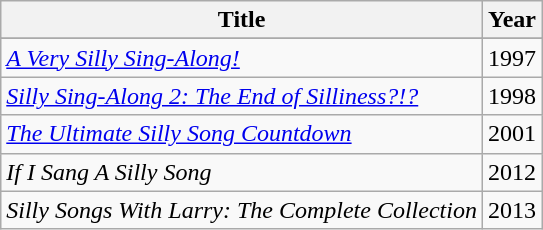<table class="wikitable" border="1">
<tr>
<th>Title</th>
<th>Year</th>
</tr>
<tr>
</tr>
<tr>
<td><em><a href='#'>A Very Silly Sing-Along!</a></em></td>
<td align=center>1997</td>
</tr>
<tr>
<td><em><a href='#'>Silly Sing-Along 2: The End of Silliness?!?</a></em></td>
<td align=center>1998</td>
</tr>
<tr>
<td><em><a href='#'>The Ultimate Silly Song Countdown</a></em></td>
<td align=center>2001</td>
</tr>
<tr>
<td><em>If I Sang A Silly Song</em></td>
<td align=center>2012</td>
</tr>
<tr>
<td><em>Silly Songs With Larry: The Complete Collection</em></td>
<td align=center>2013</td>
</tr>
</table>
